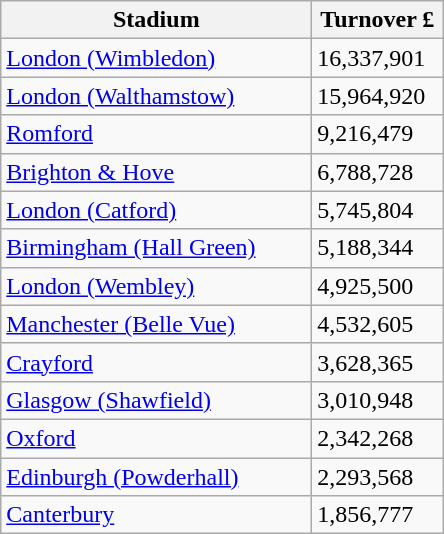<table class="wikitable">
<tr>
<th width=200>Stadium</th>
<th width=80>Turnover £</th>
</tr>
<tr>
<td><a href='#'>London (Wimbledon)</a></td>
<td>16,337,901</td>
</tr>
<tr>
<td><a href='#'>London (Walthamstow)</a></td>
<td>15,964,920</td>
</tr>
<tr>
<td><a href='#'>Romford</a></td>
<td>9,216,479</td>
</tr>
<tr>
<td><a href='#'>Brighton & Hove</a></td>
<td>6,788,728</td>
</tr>
<tr>
<td><a href='#'>London (Catford)</a></td>
<td>5,745,804</td>
</tr>
<tr>
<td><a href='#'>Birmingham (Hall Green)</a></td>
<td>5,188,344</td>
</tr>
<tr>
<td><a href='#'>London (Wembley)</a></td>
<td>4,925,500</td>
</tr>
<tr>
<td><a href='#'>Manchester (Belle Vue)</a></td>
<td>4,532,605</td>
</tr>
<tr>
<td><a href='#'>Crayford</a></td>
<td>3,628,365</td>
</tr>
<tr>
<td><a href='#'>Glasgow (Shawfield)</a></td>
<td>3,010,948</td>
</tr>
<tr>
<td><a href='#'>Oxford</a></td>
<td>2,342,268</td>
</tr>
<tr>
<td><a href='#'>Edinburgh (Powderhall)</a></td>
<td>2,293,568</td>
</tr>
<tr>
<td><a href='#'>Canterbury</a></td>
<td>1,856,777</td>
</tr>
</table>
